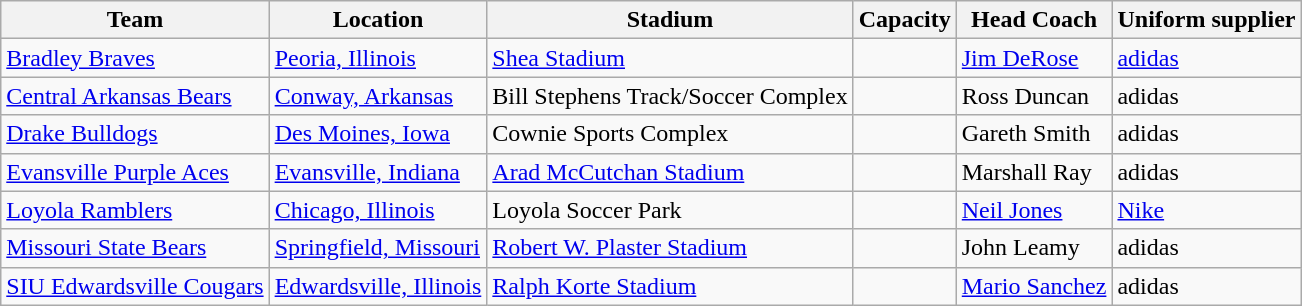<table class="wikitable sortable">
<tr>
<th>Team</th>
<th>Location</th>
<th>Stadium</th>
<th>Capacity</th>
<th>Head Coach</th>
<th>Uniform supplier</th>
</tr>
<tr>
<td><a href='#'>Bradley Braves</a></td>
<td><a href='#'>Peoria, Illinois</a></td>
<td><a href='#'>Shea Stadium</a></td>
<td align="center"></td>
<td> <a href='#'>Jim DeRose</a></td>
<td> <a href='#'>adidas</a></td>
</tr>
<tr>
<td><a href='#'>Central Arkansas Bears</a></td>
<td><a href='#'>Conway, Arkansas</a></td>
<td>Bill Stephens Track/Soccer Complex</td>
<td align="center"></td>
<td> Ross Duncan</td>
<td> adidas</td>
</tr>
<tr>
<td><a href='#'>Drake Bulldogs</a></td>
<td><a href='#'>Des Moines, Iowa</a></td>
<td>Cownie Sports Complex</td>
<td align="center"></td>
<td> Gareth Smith</td>
<td> adidas</td>
</tr>
<tr>
<td><a href='#'>Evansville Purple Aces</a></td>
<td><a href='#'>Evansville, Indiana</a></td>
<td><a href='#'>Arad McCutchan Stadium</a></td>
<td align="center"></td>
<td> Marshall Ray</td>
<td> adidas</td>
</tr>
<tr>
<td><a href='#'>Loyola Ramblers</a></td>
<td><a href='#'>Chicago, Illinois</a></td>
<td>Loyola Soccer Park</td>
<td align="center"></td>
<td> <a href='#'>Neil Jones</a></td>
<td> <a href='#'>Nike</a></td>
</tr>
<tr>
<td><a href='#'>Missouri State Bears</a></td>
<td><a href='#'>Springfield, Missouri</a></td>
<td><a href='#'>Robert W. Plaster Stadium</a></td>
<td align="center"></td>
<td> John Leamy</td>
<td> adidas</td>
</tr>
<tr>
<td><a href='#'>SIU Edwardsville Cougars</a></td>
<td><a href='#'>Edwardsville, Illinois</a></td>
<td><a href='#'>Ralph Korte Stadium</a></td>
<td align="center"></td>
<td> <a href='#'>Mario Sanchez</a></td>
<td> adidas</td>
</tr>
</table>
